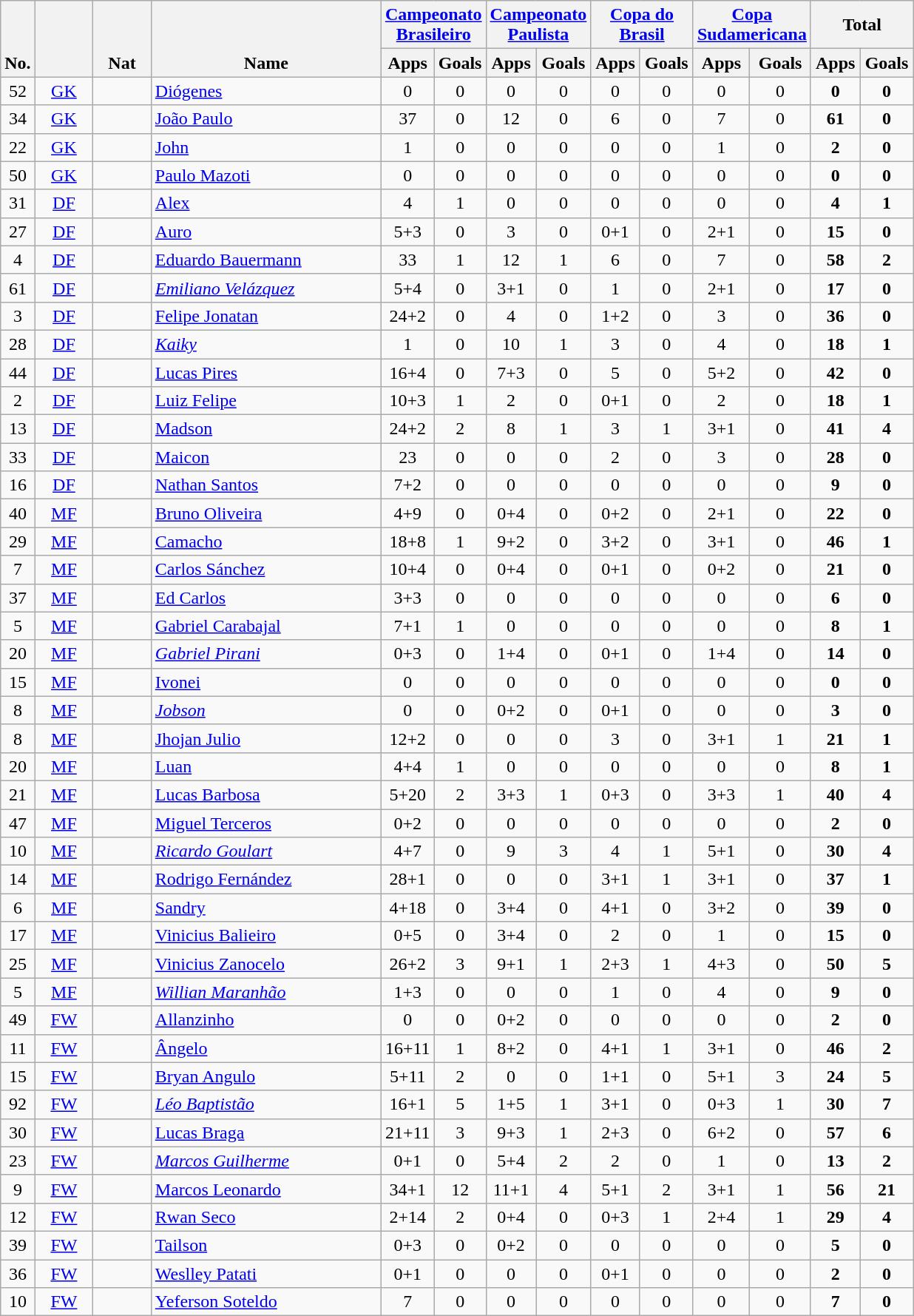<table class="wikitable sortable" style="text-align:center;">
<tr>
<th rowspan="2"  style="width:20px; vertical-align:bottom;">No.</th>
<th rowspan="2"  style="width:45px; vertical-align:bottom;"></th>
<th rowspan="2"  style="width:45px; vertical-align:bottom;">Nat</th>
<th rowspan="2"  style="width:200px; vertical-align:bottom;">Name</th>
<th colspan="2" style="width:85px;"><a href='#'>Campeonato Brasileiro</a></th>
<th colspan="2" style="width:85px;"><a href='#'>Campeonato Paulista</a></th>
<th colspan="2" style="width:85px;"><a href='#'>Copa do Brasil</a></th>
<th colspan="2" style="width:85px;"><a href='#'>Copa Sudamericana</a></th>
<th colspan="2" style="width:85px;">Total</th>
</tr>
<tr>
<th>Apps</th>
<th>Goals</th>
<th>Apps</th>
<th>Goals</th>
<th>Apps</th>
<th>Goals</th>
<th>Apps</th>
<th>Goals</th>
<th>Apps</th>
<th>Goals</th>
</tr>
<tr>
<td>52</td>
<td><a href='#'>GK</a></td>
<td></td>
<td align=left><a href='#'>Diógenes</a></td>
<td>0</td>
<td>0</td>
<td>0</td>
<td>0</td>
<td>0</td>
<td>0</td>
<td>0</td>
<td>0</td>
<td><strong>0</strong></td>
<td><strong>0</strong></td>
</tr>
<tr>
<td>34</td>
<td><a href='#'>GK</a></td>
<td></td>
<td align=left><a href='#'>João Paulo</a></td>
<td>37</td>
<td>0</td>
<td>12</td>
<td>0</td>
<td>6</td>
<td>0</td>
<td>7</td>
<td>0</td>
<td><strong>61</strong></td>
<td><strong>0</strong></td>
</tr>
<tr>
<td>22</td>
<td><a href='#'>GK</a></td>
<td></td>
<td align=left><a href='#'>John</a></td>
<td>1</td>
<td>0</td>
<td>0</td>
<td>0</td>
<td>0</td>
<td>0</td>
<td>1</td>
<td>0</td>
<td><strong>2</strong></td>
<td><strong>0</strong></td>
</tr>
<tr>
<td>50</td>
<td><a href='#'>GK</a></td>
<td></td>
<td align=left><a href='#'>Paulo Mazoti</a></td>
<td>0</td>
<td>0</td>
<td>0</td>
<td>0</td>
<td>0</td>
<td>0</td>
<td>0</td>
<td>0</td>
<td><strong>0</strong></td>
<td><strong>0</strong></td>
</tr>
<tr>
<td>31</td>
<td><a href='#'>DF</a></td>
<td></td>
<td align=left><a href='#'>Alex</a></td>
<td>4</td>
<td>1</td>
<td>0</td>
<td>0</td>
<td>0</td>
<td>0</td>
<td>0</td>
<td>0</td>
<td><strong>4</strong></td>
<td><strong>1</strong></td>
</tr>
<tr>
<td>27</td>
<td><a href='#'>DF</a></td>
<td></td>
<td align=left><a href='#'>Auro</a></td>
<td>5+3</td>
<td>0</td>
<td>3</td>
<td>0</td>
<td>0+1</td>
<td>0</td>
<td>2+1</td>
<td>0</td>
<td><strong>15</strong></td>
<td><strong>0</strong></td>
</tr>
<tr>
<td>4</td>
<td><a href='#'>DF</a></td>
<td></td>
<td align=left><a href='#'>Eduardo Bauermann</a></td>
<td>33</td>
<td>1</td>
<td>12</td>
<td>1</td>
<td>6</td>
<td>0</td>
<td>7</td>
<td>0</td>
<td><strong>58</strong></td>
<td><strong>2</strong></td>
</tr>
<tr>
<td>61</td>
<td><a href='#'>DF</a></td>
<td></td>
<td align=left><em><a href='#'>Emiliano Velázquez</a></em></td>
<td>5+4</td>
<td>0</td>
<td>3+1</td>
<td>0</td>
<td>1</td>
<td>0</td>
<td>2+1</td>
<td>0</td>
<td><strong>17</strong></td>
<td><strong>0</strong></td>
</tr>
<tr>
<td>3</td>
<td><a href='#'>DF</a></td>
<td></td>
<td align=left><a href='#'>Felipe Jonatan</a></td>
<td>24+2</td>
<td>0</td>
<td>4</td>
<td>0</td>
<td>1+2</td>
<td>0</td>
<td>3</td>
<td>0</td>
<td><strong>36</strong></td>
<td><strong>0</strong></td>
</tr>
<tr>
<td>28</td>
<td><a href='#'>DF</a></td>
<td></td>
<td align=left><em><a href='#'>Kaiky</a></em></td>
<td>1</td>
<td>0</td>
<td>10</td>
<td>1</td>
<td>3</td>
<td>0</td>
<td>4</td>
<td>0</td>
<td><strong>18</strong></td>
<td><strong>1</strong></td>
</tr>
<tr>
<td>44</td>
<td><a href='#'>DF</a></td>
<td></td>
<td align=left><a href='#'>Lucas Pires</a></td>
<td>16+4</td>
<td>0</td>
<td>7+3</td>
<td>0</td>
<td>5</td>
<td>0</td>
<td>5+2</td>
<td>0</td>
<td><strong>42</strong></td>
<td><strong>0</strong></td>
</tr>
<tr>
<td>2</td>
<td><a href='#'>DF</a></td>
<td></td>
<td align=left><a href='#'>Luiz Felipe</a></td>
<td>10+3</td>
<td>1</td>
<td>2</td>
<td>0</td>
<td>0+1</td>
<td>0</td>
<td>2</td>
<td>0</td>
<td><strong>18</strong></td>
<td><strong>1</strong></td>
</tr>
<tr>
<td>13</td>
<td><a href='#'>DF</a></td>
<td></td>
<td align=left><a href='#'>Madson</a></td>
<td>24+2</td>
<td>2</td>
<td>8</td>
<td>1</td>
<td>3</td>
<td>1</td>
<td>3+1</td>
<td>0</td>
<td><strong>41</strong></td>
<td><strong>4</strong></td>
</tr>
<tr>
<td>33</td>
<td><a href='#'>DF</a></td>
<td></td>
<td align=left><a href='#'>Maicon</a></td>
<td>23</td>
<td>0</td>
<td>0</td>
<td>0</td>
<td>2</td>
<td>0</td>
<td>3</td>
<td>0</td>
<td><strong>28</strong></td>
<td><strong>0</strong></td>
</tr>
<tr>
<td>16</td>
<td><a href='#'>DF</a></td>
<td></td>
<td align=left><a href='#'>Nathan Santos</a></td>
<td>7+2</td>
<td>0</td>
<td>0</td>
<td>0</td>
<td>0</td>
<td>0</td>
<td>0</td>
<td>0</td>
<td><strong>9</strong></td>
<td><strong>0</strong></td>
</tr>
<tr>
<td>40</td>
<td><a href='#'>MF</a></td>
<td></td>
<td align=left><a href='#'>Bruno Oliveira</a></td>
<td>4+9</td>
<td>0</td>
<td>0+4</td>
<td>0</td>
<td>0+2</td>
<td>0</td>
<td>2+1</td>
<td>0</td>
<td><strong>22</strong></td>
<td><strong>0</strong></td>
</tr>
<tr>
<td>29</td>
<td><a href='#'>MF</a></td>
<td></td>
<td align=left><a href='#'>Camacho</a></td>
<td>18+8</td>
<td>1</td>
<td>9+2</td>
<td>0</td>
<td>3+2</td>
<td>0</td>
<td>3+1</td>
<td>0</td>
<td><strong>46</strong></td>
<td><strong>1</strong></td>
</tr>
<tr>
<td>7</td>
<td><a href='#'>MF</a></td>
<td></td>
<td align=left><a href='#'>Carlos Sánchez</a></td>
<td>10+4</td>
<td>0</td>
<td>0+4</td>
<td>0</td>
<td>0+1</td>
<td>0</td>
<td>0+2</td>
<td>0</td>
<td><strong>21</strong></td>
<td><strong>0</strong></td>
</tr>
<tr>
<td>37</td>
<td><a href='#'>MF</a></td>
<td></td>
<td align=left><a href='#'>Ed Carlos</a></td>
<td>3+3</td>
<td>0</td>
<td>0</td>
<td>0</td>
<td>0</td>
<td>0</td>
<td>0</td>
<td>0</td>
<td><strong>6</strong></td>
<td><strong>0</strong></td>
</tr>
<tr>
<td>5</td>
<td><a href='#'>MF</a></td>
<td></td>
<td align=left><a href='#'>Gabriel Carabajal</a></td>
<td>7+1</td>
<td>1</td>
<td>0</td>
<td>0</td>
<td>0</td>
<td>0</td>
<td>0</td>
<td>0</td>
<td><strong>8</strong></td>
<td><strong>1</strong></td>
</tr>
<tr>
<td>20</td>
<td><a href='#'>MF</a></td>
<td></td>
<td align=left><em><a href='#'>Gabriel Pirani</a></em></td>
<td>0+3</td>
<td>0</td>
<td>1+4</td>
<td>0</td>
<td>0+1</td>
<td>0</td>
<td>1+4</td>
<td>0</td>
<td><strong>14</strong></td>
<td><strong>0</strong></td>
</tr>
<tr>
<td>15</td>
<td><a href='#'>MF</a></td>
<td></td>
<td align=left><a href='#'>Ivonei</a></td>
<td>0</td>
<td>0</td>
<td>0</td>
<td>0</td>
<td>0</td>
<td>0</td>
<td>0</td>
<td>0</td>
<td><strong>0</strong></td>
<td><strong>0</strong></td>
</tr>
<tr>
<td>8</td>
<td><a href='#'>MF</a></td>
<td></td>
<td align=left><em><a href='#'>Jobson</a></em></td>
<td>0</td>
<td>0</td>
<td>0+2</td>
<td>0</td>
<td>0+1</td>
<td>0</td>
<td>0</td>
<td>0</td>
<td><strong>3</strong></td>
<td><strong>0</strong></td>
</tr>
<tr>
<td>8</td>
<td><a href='#'>MF</a></td>
<td></td>
<td align=left><a href='#'>Jhojan Julio</a></td>
<td>12+2</td>
<td>0</td>
<td>0</td>
<td>0</td>
<td>3</td>
<td>0</td>
<td>3+1</td>
<td>1</td>
<td><strong>21</strong></td>
<td><strong>1</strong></td>
</tr>
<tr>
<td>20</td>
<td><a href='#'>MF</a></td>
<td></td>
<td align=left><a href='#'>Luan</a></td>
<td>4+4</td>
<td>1</td>
<td>0</td>
<td>0</td>
<td>0</td>
<td>0</td>
<td>0</td>
<td>0</td>
<td><strong>8</strong></td>
<td><strong>1</strong></td>
</tr>
<tr>
<td>21</td>
<td><a href='#'>MF</a></td>
<td></td>
<td align=left><a href='#'>Lucas Barbosa</a></td>
<td>5+20</td>
<td>2</td>
<td>3+3</td>
<td>1</td>
<td>0+3</td>
<td>0</td>
<td>3+3</td>
<td>1</td>
<td><strong>40</strong></td>
<td><strong>4</strong></td>
</tr>
<tr>
<td>47</td>
<td><a href='#'>MF</a></td>
<td></td>
<td align=left><a href='#'>Miguel Terceros</a></td>
<td>0+2</td>
<td>0</td>
<td>0</td>
<td>0</td>
<td>0</td>
<td>0</td>
<td>0</td>
<td>0</td>
<td><strong>2</strong></td>
<td><strong>0</strong></td>
</tr>
<tr>
<td>10</td>
<td><a href='#'>MF</a></td>
<td></td>
<td align=left><em><a href='#'>Ricardo Goulart</a></em></td>
<td>4+7</td>
<td>0</td>
<td>9</td>
<td>3</td>
<td>4</td>
<td>1</td>
<td>5+1</td>
<td>0</td>
<td><strong>30</strong></td>
<td><strong>4</strong></td>
</tr>
<tr>
<td>14</td>
<td><a href='#'>MF</a></td>
<td></td>
<td align=left><a href='#'>Rodrigo Fernández</a></td>
<td>28+1</td>
<td>0</td>
<td>0</td>
<td>0</td>
<td>3+1</td>
<td>1</td>
<td>3+1</td>
<td>0</td>
<td><strong>37</strong></td>
<td><strong>1</strong></td>
</tr>
<tr>
<td>6</td>
<td><a href='#'>MF</a></td>
<td></td>
<td align=left><a href='#'>Sandry</a></td>
<td>4+18</td>
<td>0</td>
<td>3+4</td>
<td>0</td>
<td>4+1</td>
<td>0</td>
<td>3+2</td>
<td>0</td>
<td><strong>39</strong></td>
<td><strong>0</strong></td>
</tr>
<tr>
<td>17</td>
<td><a href='#'>MF</a></td>
<td></td>
<td align=left><a href='#'>Vinicius Balieiro</a></td>
<td>0+5</td>
<td>0</td>
<td>3+4</td>
<td>0</td>
<td>2</td>
<td>0</td>
<td>1</td>
<td>0</td>
<td><strong>15</strong></td>
<td><strong>0</strong></td>
</tr>
<tr>
<td>25</td>
<td><a href='#'>MF</a></td>
<td></td>
<td align=left><a href='#'>Vinicius Zanocelo</a></td>
<td>26+2</td>
<td>3</td>
<td>9+1</td>
<td>1</td>
<td>2+3</td>
<td>1</td>
<td>4+3</td>
<td>0</td>
<td><strong>50</strong></td>
<td><strong>5</strong></td>
</tr>
<tr>
<td>5</td>
<td><a href='#'>MF</a></td>
<td></td>
<td align=left><em><a href='#'>Willian Maranhão</a></em></td>
<td>1+3</td>
<td>0</td>
<td>0</td>
<td>0</td>
<td>1</td>
<td>0</td>
<td>4</td>
<td>0</td>
<td><strong>9</strong></td>
<td><strong>0</strong></td>
</tr>
<tr>
<td>49</td>
<td><a href='#'>FW</a></td>
<td></td>
<td align=left><a href='#'>Allanzinho</a></td>
<td>0</td>
<td>0</td>
<td>0+2</td>
<td>0</td>
<td>0</td>
<td>0</td>
<td>0</td>
<td>0</td>
<td><strong>2</strong></td>
<td><strong>0</strong></td>
</tr>
<tr>
<td>11</td>
<td><a href='#'>FW</a></td>
<td></td>
<td align=left><a href='#'>Ângelo</a></td>
<td>16+11</td>
<td>1</td>
<td>8+2</td>
<td>0</td>
<td>4+1</td>
<td>1</td>
<td>3+1</td>
<td>0</td>
<td><strong>46</strong></td>
<td><strong>2</strong></td>
</tr>
<tr>
<td>15</td>
<td><a href='#'>FW</a></td>
<td></td>
<td align=left><a href='#'>Bryan Angulo</a></td>
<td>5+11</td>
<td>2</td>
<td>0</td>
<td>0</td>
<td>1+1</td>
<td>0</td>
<td>5+1</td>
<td>3</td>
<td><strong>24</strong></td>
<td><strong>5</strong></td>
</tr>
<tr>
<td>92</td>
<td><a href='#'>FW</a></td>
<td></td>
<td align=left><em><a href='#'>Léo Baptistão</a></em></td>
<td>16+1</td>
<td>5</td>
<td>1+5</td>
<td>1</td>
<td>3+1</td>
<td>0</td>
<td>0+3</td>
<td>1</td>
<td><strong>30</strong></td>
<td><strong>7</strong></td>
</tr>
<tr>
<td>30</td>
<td><a href='#'>FW</a></td>
<td></td>
<td align=left><a href='#'>Lucas Braga</a></td>
<td>21+11</td>
<td>3</td>
<td>9+3</td>
<td>1</td>
<td>2+3</td>
<td>0</td>
<td>6+2</td>
<td>0</td>
<td><strong>57</strong></td>
<td><strong>6</strong></td>
</tr>
<tr>
<td>23</td>
<td><a href='#'>FW</a></td>
<td></td>
<td align=left><em><a href='#'>Marcos Guilherme</a></em></td>
<td>0+1</td>
<td>0</td>
<td>5+4</td>
<td>2</td>
<td>2</td>
<td>0</td>
<td>1</td>
<td>0</td>
<td><strong>13</strong></td>
<td><strong>2</strong></td>
</tr>
<tr>
<td>9</td>
<td><a href='#'>FW</a></td>
<td></td>
<td align=left><a href='#'>Marcos Leonardo</a></td>
<td>34+1</td>
<td>12</td>
<td>11+1</td>
<td>4</td>
<td>5+1</td>
<td>2</td>
<td>3+1</td>
<td>1</td>
<td><strong>56</strong></td>
<td><strong>21</strong></td>
</tr>
<tr>
<td>12</td>
<td><a href='#'>FW</a></td>
<td></td>
<td align=left><a href='#'>Rwan Seco</a></td>
<td>2+14</td>
<td>2</td>
<td>0+4</td>
<td>0</td>
<td>0+3</td>
<td>1</td>
<td>2+4</td>
<td>1</td>
<td><strong>29</strong></td>
<td><strong>4</strong></td>
</tr>
<tr>
<td>39</td>
<td><a href='#'>FW</a></td>
<td></td>
<td align=left><a href='#'>Tailson</a></td>
<td>0+3</td>
<td>0</td>
<td>0+2</td>
<td>0</td>
<td>0</td>
<td>0</td>
<td>0</td>
<td>0</td>
<td><strong>5</strong></td>
<td><strong>0</strong></td>
</tr>
<tr>
<td>36</td>
<td><a href='#'>FW</a></td>
<td></td>
<td align=left><a href='#'>Weslley Patati</a></td>
<td>0+1</td>
<td>0</td>
<td>0</td>
<td>0</td>
<td>0+1</td>
<td>0</td>
<td>0</td>
<td>0</td>
<td><strong>2</strong></td>
<td><strong>0</strong></td>
</tr>
<tr>
<td>10</td>
<td><a href='#'>FW</a></td>
<td></td>
<td align=left><a href='#'>Yeferson Soteldo</a></td>
<td>7</td>
<td>0</td>
<td>0</td>
<td>0</td>
<td>0</td>
<td>0</td>
<td>0</td>
<td>0</td>
<td><strong>7</strong></td>
<td><strong>0</strong></td>
</tr>
</table>
